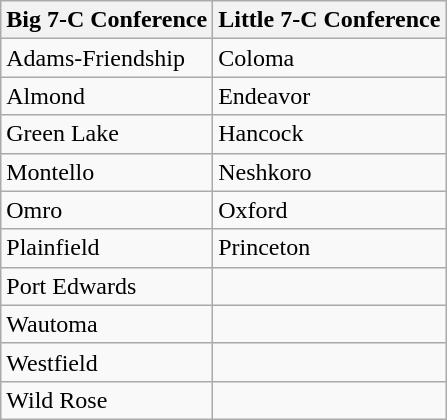<table class="wikitable">
<tr>
<th>Big 7-C Conference</th>
<th>Little 7-C Conference</th>
</tr>
<tr>
<td>Adams-Friendship</td>
<td>Coloma</td>
</tr>
<tr>
<td>Almond</td>
<td>Endeavor</td>
</tr>
<tr>
<td>Green Lake</td>
<td>Hancock</td>
</tr>
<tr>
<td>Montello</td>
<td>Neshkoro</td>
</tr>
<tr>
<td>Omro</td>
<td>Oxford</td>
</tr>
<tr>
<td>Plainfield</td>
<td>Princeton</td>
</tr>
<tr>
<td>Port Edwards</td>
<td></td>
</tr>
<tr>
<td>Wautoma</td>
<td></td>
</tr>
<tr>
<td>Westfield</td>
<td></td>
</tr>
<tr>
<td>Wild Rose</td>
<td></td>
</tr>
</table>
